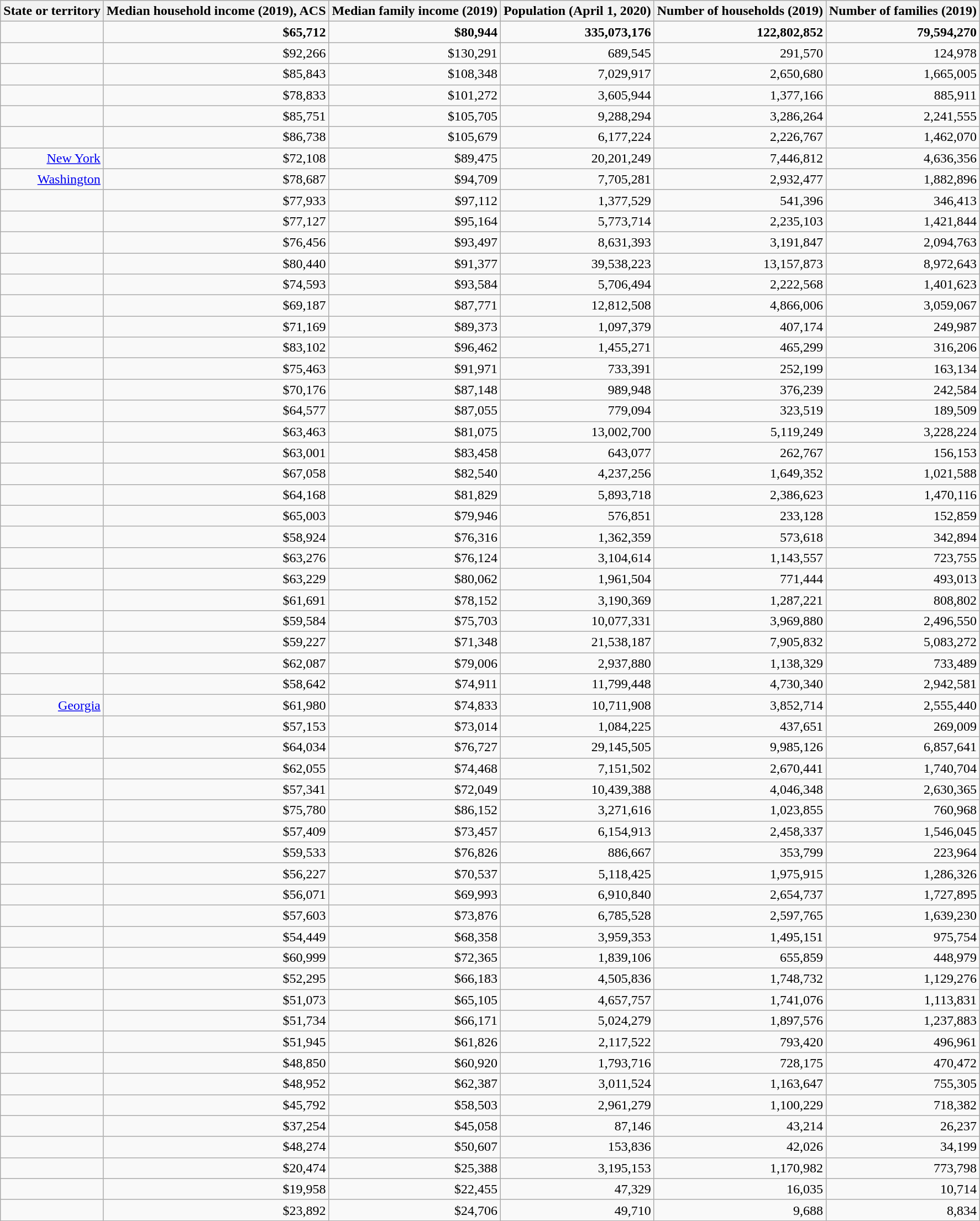<table class="wikitable sortable mw-datatable col1left static-row-numbers sticky-table-col1 sticky-table-head" style=text-align:right;>
<tr valign=bottom>
<th>State or territory</th>
<th>Median household income (2019), ACS</th>
<th>Median family income (2019)</th>
<th>Population (April 1, 2020)</th>
<th>Number of households (2019)</th>
<th>Number of families (2019)</th>
</tr>
<tr class=static-row-numbers-norank>
<td><strong><em></em></strong></td>
<td><strong>$65,712</strong></td>
<td><strong>$80,944</strong></td>
<td><strong>335,073,176</strong></td>
<td><strong>122,802,852</strong></td>
<td><strong>79,594,270</strong></td>
</tr>
<tr>
<td></td>
<td>$92,266</td>
<td>$130,291</td>
<td>689,545</td>
<td>291,570</td>
<td>124,978</td>
</tr>
<tr>
<td></td>
<td>$85,843</td>
<td>$108,348</td>
<td>7,029,917</td>
<td>2,650,680</td>
<td>1,665,005</td>
</tr>
<tr>
<td></td>
<td>$78,833</td>
<td>$101,272</td>
<td>3,605,944</td>
<td>1,377,166</td>
<td>885,911</td>
</tr>
<tr>
<td></td>
<td>$85,751</td>
<td>$105,705</td>
<td>9,288,294</td>
<td>3,286,264</td>
<td>2,241,555</td>
</tr>
<tr>
<td></td>
<td>$86,738</td>
<td>$105,679</td>
<td>6,177,224</td>
<td>2,226,767</td>
<td>1,462,070</td>
</tr>
<tr>
<td> <a href='#'>New York</a></td>
<td>$72,108</td>
<td>$89,475</td>
<td>20,201,249</td>
<td>7,446,812</td>
<td>4,636,356</td>
</tr>
<tr>
<td> <a href='#'>Washington</a></td>
<td>$78,687</td>
<td>$94,709</td>
<td>7,705,281</td>
<td>2,932,477</td>
<td>1,882,896</td>
</tr>
<tr>
<td></td>
<td>$77,933</td>
<td>$97,112</td>
<td>1,377,529</td>
<td>541,396</td>
<td>346,413</td>
</tr>
<tr>
<td></td>
<td>$77,127</td>
<td>$95,164</td>
<td>5,773,714</td>
<td>2,235,103</td>
<td>1,421,844</td>
</tr>
<tr>
<td></td>
<td>$76,456</td>
<td>$93,497</td>
<td>8,631,393</td>
<td>3,191,847</td>
<td>2,094,763</td>
</tr>
<tr>
<td></td>
<td>$80,440</td>
<td>$91,377</td>
<td>39,538,223</td>
<td>13,157,873</td>
<td>8,972,643</td>
</tr>
<tr>
<td></td>
<td>$74,593</td>
<td>$93,584</td>
<td>5,706,494</td>
<td>2,222,568</td>
<td>1,401,623</td>
</tr>
<tr>
<td></td>
<td>$69,187</td>
<td>$87,771</td>
<td>12,812,508</td>
<td>4,866,006</td>
<td>3,059,067</td>
</tr>
<tr>
<td></td>
<td>$71,169</td>
<td>$89,373</td>
<td>1,097,379</td>
<td>407,174</td>
<td>249,987</td>
</tr>
<tr>
<td></td>
<td>$83,102</td>
<td>$96,462</td>
<td>1,455,271</td>
<td>465,299</td>
<td>316,206</td>
</tr>
<tr>
<td></td>
<td>$75,463</td>
<td>$91,971</td>
<td>733,391</td>
<td>252,199</td>
<td>163,134</td>
</tr>
<tr>
<td></td>
<td>$70,176</td>
<td>$87,148</td>
<td>989,948</td>
<td>376,239</td>
<td>242,584</td>
</tr>
<tr>
<td></td>
<td>$64,577</td>
<td>$87,055</td>
<td>779,094</td>
<td>323,519</td>
<td>189,509</td>
</tr>
<tr>
<td></td>
<td>$63,463</td>
<td>$81,075</td>
<td>13,002,700</td>
<td>5,119,249</td>
<td>3,228,224</td>
</tr>
<tr>
<td></td>
<td>$63,001</td>
<td>$83,458</td>
<td>643,077</td>
<td>262,767</td>
<td>156,153</td>
</tr>
<tr>
<td></td>
<td>$67,058</td>
<td>$82,540</td>
<td>4,237,256</td>
<td>1,649,352</td>
<td>1,021,588</td>
</tr>
<tr>
<td></td>
<td>$64,168</td>
<td>$81,829</td>
<td>5,893,718</td>
<td>2,386,623</td>
<td>1,470,116</td>
</tr>
<tr>
<td></td>
<td>$65,003</td>
<td>$79,946</td>
<td>576,851</td>
<td>233,128</td>
<td>152,859</td>
</tr>
<tr>
<td></td>
<td>$58,924</td>
<td>$76,316</td>
<td>1,362,359</td>
<td>573,618</td>
<td>342,894</td>
</tr>
<tr>
<td></td>
<td>$63,276</td>
<td>$76,124</td>
<td>3,104,614</td>
<td>1,143,557</td>
<td>723,755</td>
</tr>
<tr>
<td></td>
<td>$63,229</td>
<td>$80,062</td>
<td>1,961,504</td>
<td>771,444</td>
<td>493,013</td>
</tr>
<tr>
<td></td>
<td>$61,691</td>
<td>$78,152</td>
<td>3,190,369</td>
<td>1,287,221</td>
<td>808,802</td>
</tr>
<tr>
<td></td>
<td>$59,584</td>
<td>$75,703</td>
<td>10,077,331</td>
<td>3,969,880</td>
<td>2,496,550</td>
</tr>
<tr>
<td></td>
<td>$59,227</td>
<td>$71,348</td>
<td>21,538,187</td>
<td>7,905,832</td>
<td>5,083,272</td>
</tr>
<tr>
<td></td>
<td>$62,087</td>
<td>$79,006</td>
<td>2,937,880</td>
<td>1,138,329</td>
<td>733,489</td>
</tr>
<tr>
<td></td>
<td>$58,642</td>
<td>$74,911</td>
<td>11,799,448</td>
<td>4,730,340</td>
<td>2,942,581</td>
</tr>
<tr>
<td> <a href='#'>Georgia</a></td>
<td>$61,980</td>
<td>$74,833</td>
<td>10,711,908</td>
<td>3,852,714</td>
<td>2,555,440</td>
</tr>
<tr>
<td></td>
<td>$57,153</td>
<td>$73,014</td>
<td>1,084,225</td>
<td>437,651</td>
<td>269,009</td>
</tr>
<tr>
<td></td>
<td>$64,034</td>
<td>$76,727</td>
<td>29,145,505</td>
<td>9,985,126</td>
<td>6,857,641</td>
</tr>
<tr>
<td></td>
<td>$62,055</td>
<td>$74,468</td>
<td>7,151,502</td>
<td>2,670,441</td>
<td>1,740,704</td>
</tr>
<tr>
<td></td>
<td>$57,341</td>
<td>$72,049</td>
<td>10,439,388</td>
<td>4,046,348</td>
<td>2,630,365</td>
</tr>
<tr>
<td></td>
<td>$75,780</td>
<td>$86,152</td>
<td>3,271,616</td>
<td>1,023,855</td>
<td>760,968</td>
</tr>
<tr>
<td></td>
<td>$57,409</td>
<td>$73,457</td>
<td>6,154,913</td>
<td>2,458,337</td>
<td>1,546,045</td>
</tr>
<tr>
<td></td>
<td>$59,533</td>
<td>$76,826</td>
<td>886,667</td>
<td>353,799</td>
<td>223,964</td>
</tr>
<tr>
<td></td>
<td>$56,227</td>
<td>$70,537</td>
<td>5,118,425</td>
<td>1,975,915</td>
<td>1,286,326</td>
</tr>
<tr>
<td></td>
<td>$56,071</td>
<td>$69,993</td>
<td>6,910,840</td>
<td>2,654,737</td>
<td>1,727,895</td>
</tr>
<tr>
<td></td>
<td>$57,603</td>
<td>$73,876</td>
<td>6,785,528</td>
<td>2,597,765</td>
<td>1,639,230</td>
</tr>
<tr>
<td></td>
<td>$54,449</td>
<td>$68,358</td>
<td>3,959,353</td>
<td>1,495,151</td>
<td>975,754</td>
</tr>
<tr>
<td></td>
<td>$60,999</td>
<td>$72,365</td>
<td>1,839,106</td>
<td>655,859</td>
<td>448,979</td>
</tr>
<tr>
<td></td>
<td>$52,295</td>
<td>$66,183</td>
<td>4,505,836</td>
<td>1,748,732</td>
<td>1,129,276</td>
</tr>
<tr>
<td></td>
<td>$51,073</td>
<td>$65,105</td>
<td>4,657,757</td>
<td>1,741,076</td>
<td>1,113,831</td>
</tr>
<tr>
<td></td>
<td>$51,734</td>
<td>$66,171</td>
<td>5,024,279</td>
<td>1,897,576</td>
<td>1,237,883</td>
</tr>
<tr>
<td></td>
<td>$51,945</td>
<td>$61,826</td>
<td>2,117,522</td>
<td>793,420</td>
<td>496,961</td>
</tr>
<tr>
<td></td>
<td>$48,850</td>
<td>$60,920</td>
<td>1,793,716</td>
<td>728,175</td>
<td>470,472</td>
</tr>
<tr>
<td></td>
<td>$48,952</td>
<td>$62,387</td>
<td>3,011,524</td>
<td>1,163,647</td>
<td>755,305</td>
</tr>
<tr>
<td></td>
<td>$45,792</td>
<td>$58,503</td>
<td>2,961,279</td>
<td>1,100,229</td>
<td>718,382</td>
</tr>
<tr>
<td> </td>
<td>$37,254</td>
<td>$45,058</td>
<td>87,146</td>
<td>43,214</td>
<td>26,237</td>
</tr>
<tr>
<td> </td>
<td>$48,274</td>
<td>$50,607</td>
<td>153,836</td>
<td>42,026</td>
<td>34,199</td>
</tr>
<tr>
<td></td>
<td>$20,474</td>
<td>$25,388</td>
<td>3,195,153</td>
<td>1,170,982</td>
<td>773,798</td>
</tr>
<tr>
<td> </td>
<td>$19,958</td>
<td>$22,455</td>
<td>47,329</td>
<td>16,035</td>
<td>10,714</td>
</tr>
<tr>
<td> </td>
<td>$23,892</td>
<td>$24,706</td>
<td>49,710</td>
<td>9,688</td>
<td>8,834</td>
</tr>
</table>
